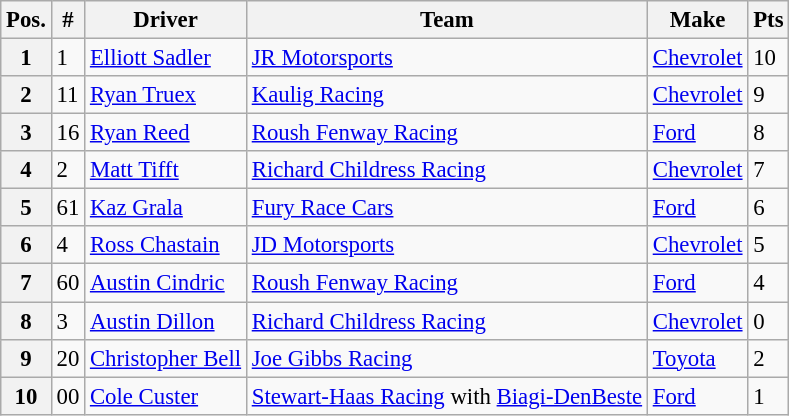<table class="wikitable" style="font-size:95%">
<tr>
<th>Pos.</th>
<th>#</th>
<th>Driver</th>
<th>Team</th>
<th>Make</th>
<th>Pts</th>
</tr>
<tr>
<th>1</th>
<td>1</td>
<td><a href='#'>Elliott Sadler</a></td>
<td><a href='#'>JR Motorsports</a></td>
<td><a href='#'>Chevrolet</a></td>
<td>10</td>
</tr>
<tr>
<th>2</th>
<td>11</td>
<td><a href='#'>Ryan Truex</a></td>
<td><a href='#'>Kaulig Racing</a></td>
<td><a href='#'>Chevrolet</a></td>
<td>9</td>
</tr>
<tr>
<th>3</th>
<td>16</td>
<td><a href='#'>Ryan Reed</a></td>
<td><a href='#'>Roush Fenway Racing</a></td>
<td><a href='#'>Ford</a></td>
<td>8</td>
</tr>
<tr>
<th>4</th>
<td>2</td>
<td><a href='#'>Matt Tifft</a></td>
<td><a href='#'>Richard Childress Racing</a></td>
<td><a href='#'>Chevrolet</a></td>
<td>7</td>
</tr>
<tr>
<th>5</th>
<td>61</td>
<td><a href='#'>Kaz Grala</a></td>
<td><a href='#'>Fury Race Cars</a></td>
<td><a href='#'>Ford</a></td>
<td>6</td>
</tr>
<tr>
<th>6</th>
<td>4</td>
<td><a href='#'>Ross Chastain</a></td>
<td><a href='#'>JD Motorsports</a></td>
<td><a href='#'>Chevrolet</a></td>
<td>5</td>
</tr>
<tr>
<th>7</th>
<td>60</td>
<td><a href='#'>Austin Cindric</a></td>
<td><a href='#'>Roush Fenway Racing</a></td>
<td><a href='#'>Ford</a></td>
<td>4</td>
</tr>
<tr>
<th>8</th>
<td>3</td>
<td><a href='#'>Austin Dillon</a></td>
<td><a href='#'>Richard Childress Racing</a></td>
<td><a href='#'>Chevrolet</a></td>
<td>0</td>
</tr>
<tr>
<th>9</th>
<td>20</td>
<td><a href='#'>Christopher Bell</a></td>
<td><a href='#'>Joe Gibbs Racing</a></td>
<td><a href='#'>Toyota</a></td>
<td>2</td>
</tr>
<tr>
<th>10</th>
<td>00</td>
<td><a href='#'>Cole Custer</a></td>
<td><a href='#'>Stewart-Haas Racing</a> with <a href='#'>Biagi-DenBeste</a></td>
<td><a href='#'>Ford</a></td>
<td>1</td>
</tr>
</table>
